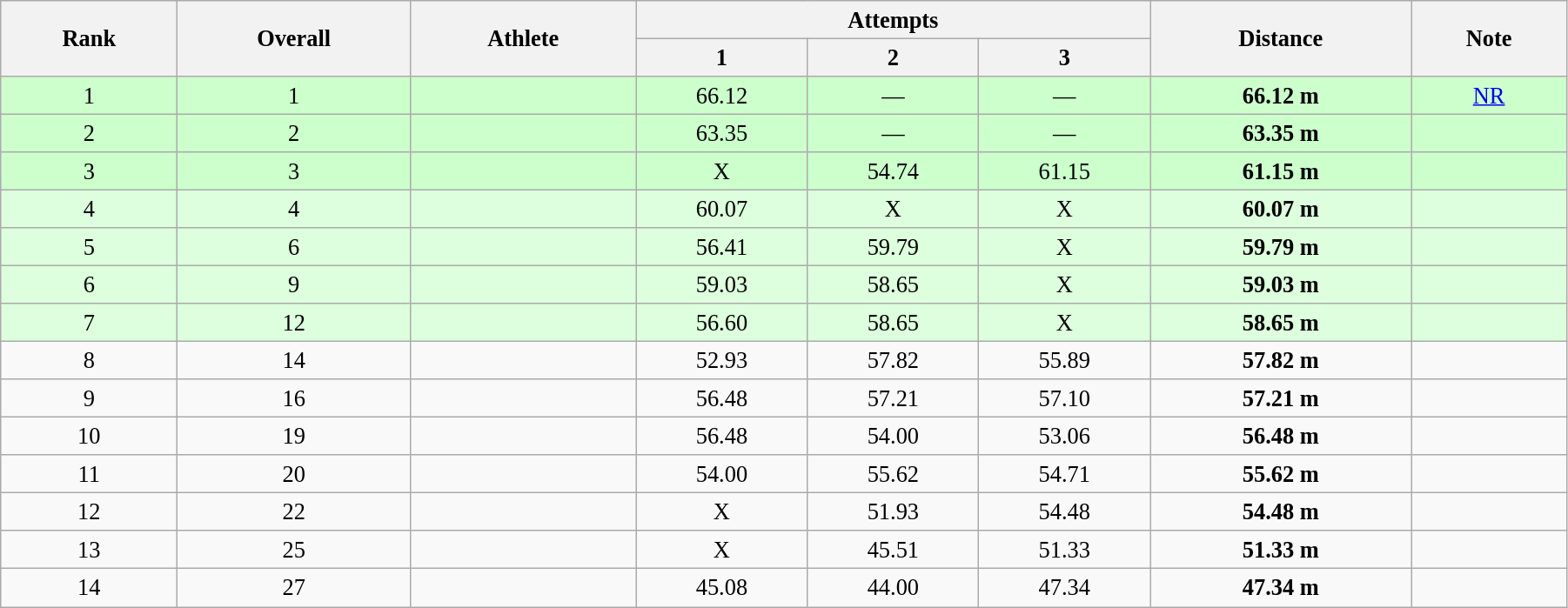<table class="wikitable" style=" text-align:center; font-size:110%;" width="95%">
<tr>
<th rowspan="2">Rank</th>
<th rowspan="2">Overall</th>
<th rowspan="2">Athlete</th>
<th colspan="3">Attempts</th>
<th rowspan="2">Distance</th>
<th rowspan="2">Note</th>
</tr>
<tr>
<th>1</th>
<th>2</th>
<th>3</th>
</tr>
<tr style="background:#ccffcc;">
<td>1</td>
<td>1</td>
<td align=left></td>
<td>66.12</td>
<td>—</td>
<td>—</td>
<td><strong>66.12 m </strong></td>
<td><a href='#'>NR</a></td>
</tr>
<tr style="background:#ccffcc;">
<td>2</td>
<td>2</td>
<td align=left></td>
<td>63.35</td>
<td>—</td>
<td>—</td>
<td><strong>63.35 m </strong></td>
<td></td>
</tr>
<tr style="background:#ccffcc;">
<td>3</td>
<td>3</td>
<td align=left></td>
<td>X</td>
<td>54.74</td>
<td>61.15</td>
<td><strong>61.15 m </strong></td>
<td></td>
</tr>
<tr style="background:#ddffdd;">
<td>4</td>
<td>4</td>
<td align=left></td>
<td>60.07</td>
<td>X</td>
<td>X</td>
<td><strong>60.07 m </strong></td>
<td></td>
</tr>
<tr style="background:#ddffdd;">
<td>5</td>
<td>6</td>
<td align=left></td>
<td>56.41</td>
<td>59.79</td>
<td>X</td>
<td><strong>59.79 m</strong></td>
<td></td>
</tr>
<tr style="background:#ddffdd;">
<td>6</td>
<td>9</td>
<td align=left></td>
<td>59.03</td>
<td>58.65</td>
<td>X</td>
<td><strong>59.03 m </strong></td>
<td></td>
</tr>
<tr style="background:#ddffdd;">
<td>7</td>
<td>12</td>
<td align=left></td>
<td>56.60</td>
<td>58.65</td>
<td>X</td>
<td><strong>58.65 m </strong></td>
<td></td>
</tr>
<tr>
<td>8</td>
<td>14</td>
<td align=left></td>
<td>52.93</td>
<td>57.82</td>
<td>55.89</td>
<td><strong>57.82 m </strong></td>
<td></td>
</tr>
<tr>
<td>9</td>
<td>16</td>
<td align=left></td>
<td>56.48</td>
<td>57.21</td>
<td>57.10</td>
<td><strong>57.21 m </strong></td>
<td></td>
</tr>
<tr>
<td>10</td>
<td>19</td>
<td align=left></td>
<td>56.48</td>
<td>54.00</td>
<td>53.06</td>
<td><strong>56.48 m </strong></td>
<td></td>
</tr>
<tr>
<td>11</td>
<td>20</td>
<td align=left></td>
<td>54.00</td>
<td>55.62</td>
<td>54.71</td>
<td><strong>55.62 m </strong></td>
<td></td>
</tr>
<tr>
<td>12</td>
<td>22</td>
<td align=left></td>
<td>X</td>
<td>51.93</td>
<td>54.48</td>
<td><strong>54.48 m </strong></td>
<td></td>
</tr>
<tr>
<td>13</td>
<td>25</td>
<td align=left></td>
<td>X</td>
<td>45.51</td>
<td>51.33</td>
<td><strong>51.33 m </strong></td>
<td></td>
</tr>
<tr>
<td>14</td>
<td>27</td>
<td align=left></td>
<td>45.08</td>
<td>44.00</td>
<td>47.34</td>
<td><strong>47.34 m </strong></td>
<td></td>
</tr>
</table>
